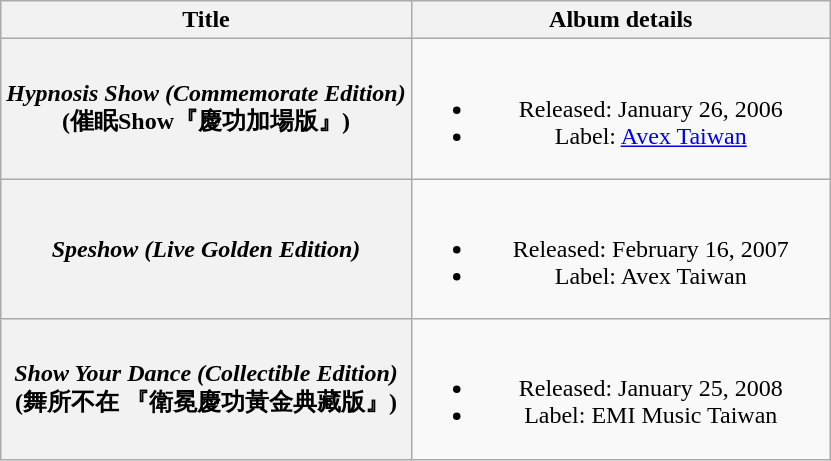<table class="wikitable plainrowheaders" style="text-align:center;">
<tr>
<th rowspan="1">Title</th>
<th rowspan="1" style="width:17em;">Album details</th>
</tr>
<tr>
<th scope="row"><em>Hypnosis Show (Commemorate Edition)</em><br>(催眠Show『慶功加場版』)</th>
<td><br><ul><li>Released: January 26, 2006</li><li>Label: <a href='#'>Avex Taiwan</a></li></ul></td>
</tr>
<tr>
<th scope="row"><em>Speshow (Live Golden Edition)</em></th>
<td><br><ul><li>Released: February 16, 2007</li><li>Label: Avex Taiwan</li></ul></td>
</tr>
<tr>
<th scope="row"><em>Show Your Dance (Collectible Edition)</em><br>(舞所不在 『衛冕慶功黃金典藏版』)</th>
<td><br><ul><li>Released: January 25, 2008</li><li>Label: EMI Music Taiwan</li></ul></td>
</tr>
</table>
